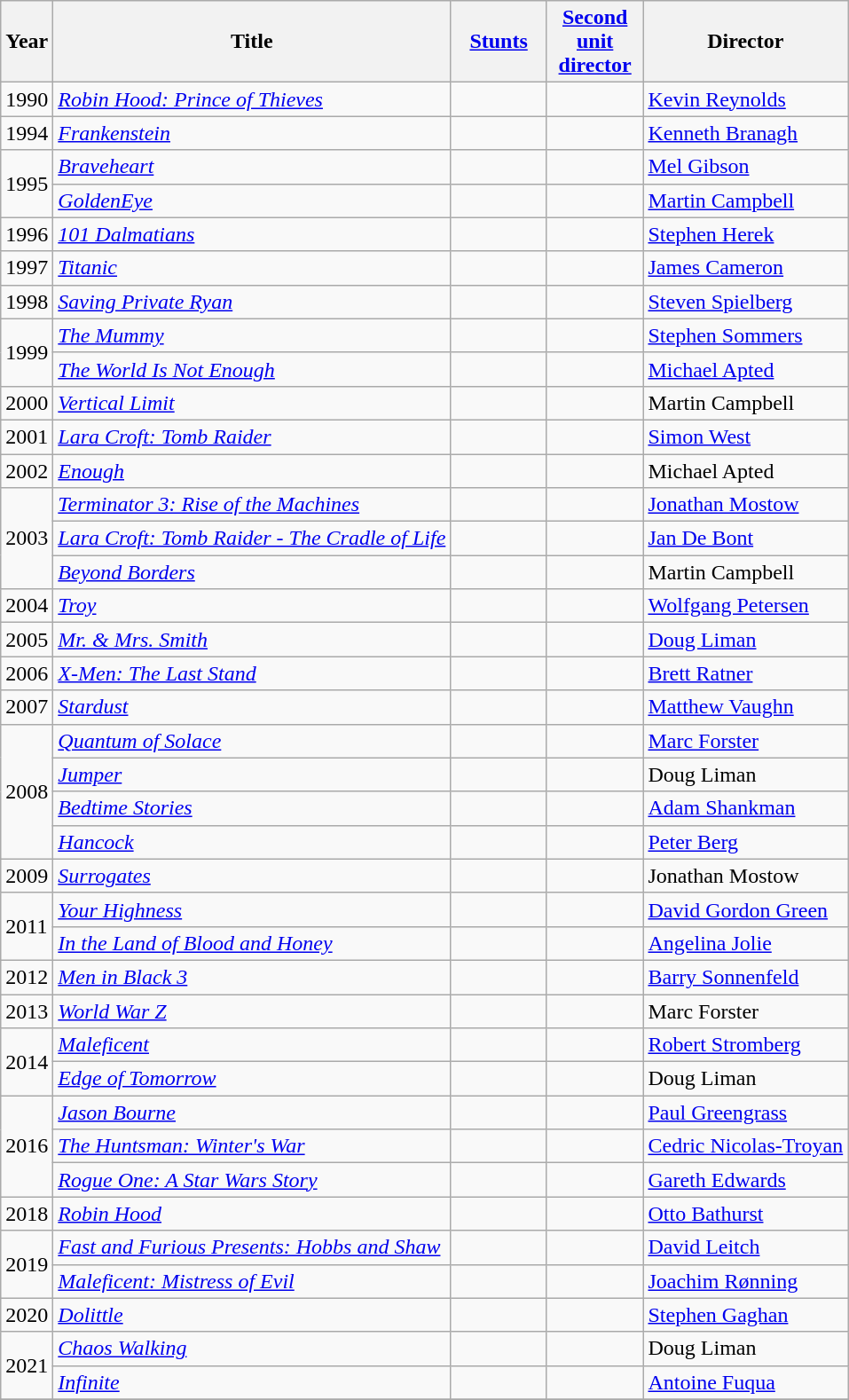<table class="wikitable sortable" border="1">
<tr>
<th>Year</th>
<th>Title</th>
<th width="65"><a href='#'>Stunts</a></th>
<th width="65"><a href='#'>Second unit director</a></th>
<th>Director</th>
</tr>
<tr>
<td>1990</td>
<td><em><a href='#'>Robin Hood: Prince of Thieves</a></em></td>
<td></td>
<td></td>
<td><a href='#'>Kevin Reynolds</a></td>
</tr>
<tr>
<td>1994</td>
<td><em><a href='#'>Frankenstein</a></em></td>
<td></td>
<td></td>
<td><a href='#'>Kenneth Branagh</a></td>
</tr>
<tr>
<td rowspan="2">1995</td>
<td><em><a href='#'>Braveheart</a></em></td>
<td></td>
<td></td>
<td><a href='#'>Mel Gibson</a></td>
</tr>
<tr>
<td><em><a href='#'>GoldenEye</a></em></td>
<td></td>
<td></td>
<td><a href='#'>Martin Campbell</a></td>
</tr>
<tr>
<td>1996</td>
<td><em><a href='#'>101 Dalmatians</a></em></td>
<td></td>
<td></td>
<td><a href='#'>Stephen Herek</a></td>
</tr>
<tr>
<td>1997</td>
<td><em><a href='#'>Titanic</a></em></td>
<td></td>
<td></td>
<td><a href='#'>James Cameron</a></td>
</tr>
<tr>
<td>1998</td>
<td><em><a href='#'>Saving Private Ryan</a></em></td>
<td></td>
<td></td>
<td><a href='#'>Steven Spielberg</a></td>
</tr>
<tr>
<td rowspan="2">1999</td>
<td><em><a href='#'>The Mummy</a></em></td>
<td></td>
<td></td>
<td><a href='#'>Stephen Sommers</a></td>
</tr>
<tr>
<td><em><a href='#'>The World Is Not Enough</a></em></td>
<td></td>
<td></td>
<td><a href='#'>Michael Apted</a></td>
</tr>
<tr>
<td>2000</td>
<td><em><a href='#'>Vertical Limit</a></em></td>
<td></td>
<td></td>
<td>Martin Campbell</td>
</tr>
<tr>
<td>2001</td>
<td><em><a href='#'>Lara Croft: Tomb Raider</a></em></td>
<td></td>
<td></td>
<td><a href='#'>Simon West</a></td>
</tr>
<tr>
<td>2002</td>
<td><em><a href='#'>Enough</a></em></td>
<td></td>
<td></td>
<td>Michael Apted</td>
</tr>
<tr>
<td rowspan="3">2003</td>
<td><em><a href='#'>Terminator 3: Rise of the Machines</a></em></td>
<td></td>
<td></td>
<td><a href='#'>Jonathan Mostow</a></td>
</tr>
<tr>
<td><em><a href='#'>Lara Croft: Tomb Raider - The Cradle of Life</a></em></td>
<td></td>
<td></td>
<td><a href='#'>Jan De Bont</a></td>
</tr>
<tr>
<td><em><a href='#'>Beyond Borders</a></em></td>
<td></td>
<td></td>
<td>Martin Campbell</td>
</tr>
<tr>
<td>2004</td>
<td><em><a href='#'>Troy</a></em></td>
<td></td>
<td></td>
<td><a href='#'>Wolfgang Petersen</a></td>
</tr>
<tr>
<td>2005</td>
<td><em><a href='#'>Mr. & Mrs. Smith</a></em></td>
<td></td>
<td></td>
<td><a href='#'>Doug Liman</a></td>
</tr>
<tr>
<td>2006</td>
<td><em><a href='#'>X-Men: The Last Stand</a></em></td>
<td></td>
<td></td>
<td><a href='#'>Brett Ratner</a></td>
</tr>
<tr>
<td>2007</td>
<td><em><a href='#'>Stardust</a></em></td>
<td></td>
<td></td>
<td><a href='#'>Matthew Vaughn</a></td>
</tr>
<tr>
<td rowspan="4">2008</td>
<td><em><a href='#'>Quantum of Solace</a></em></td>
<td></td>
<td></td>
<td><a href='#'>Marc Forster</a></td>
</tr>
<tr>
<td><em><a href='#'>Jumper</a></em></td>
<td></td>
<td></td>
<td>Doug Liman</td>
</tr>
<tr>
<td><em><a href='#'>Bedtime Stories</a></em></td>
<td></td>
<td></td>
<td><a href='#'>Adam Shankman</a></td>
</tr>
<tr>
<td><em><a href='#'>Hancock</a></em></td>
<td></td>
<td></td>
<td><a href='#'>Peter Berg</a></td>
</tr>
<tr>
<td>2009</td>
<td><em><a href='#'>Surrogates</a></em></td>
<td></td>
<td></td>
<td>Jonathan Mostow</td>
</tr>
<tr>
<td rowspan="2">2011</td>
<td><em><a href='#'>Your Highness</a></em></td>
<td></td>
<td></td>
<td><a href='#'>David Gordon Green</a></td>
</tr>
<tr>
<td><em><a href='#'>In the Land of Blood and Honey</a></em></td>
<td></td>
<td></td>
<td><a href='#'>Angelina Jolie</a></td>
</tr>
<tr>
<td>2012</td>
<td><em><a href='#'>Men in Black 3</a></em></td>
<td></td>
<td></td>
<td><a href='#'>Barry Sonnenfeld</a></td>
</tr>
<tr>
<td>2013</td>
<td><em><a href='#'>World War Z</a></em></td>
<td></td>
<td></td>
<td>Marc Forster</td>
</tr>
<tr>
<td rowspan="2">2014</td>
<td><em><a href='#'>Maleficent</a></em></td>
<td></td>
<td></td>
<td><a href='#'>Robert Stromberg</a></td>
</tr>
<tr>
<td><em><a href='#'>Edge of Tomorrow</a></em></td>
<td></td>
<td></td>
<td>Doug Liman</td>
</tr>
<tr>
<td rowspan="3">2016</td>
<td><em><a href='#'>Jason Bourne</a></em></td>
<td></td>
<td></td>
<td><a href='#'>Paul Greengrass</a></td>
</tr>
<tr>
<td><em><a href='#'>The Huntsman: Winter's War</a></em></td>
<td></td>
<td></td>
<td><a href='#'>Cedric Nicolas-Troyan</a></td>
</tr>
<tr>
<td><em><a href='#'>Rogue One: A Star Wars Story</a></em></td>
<td></td>
<td></td>
<td><a href='#'>Gareth Edwards</a></td>
</tr>
<tr>
<td>2018</td>
<td><em><a href='#'>Robin Hood</a></em></td>
<td></td>
<td></td>
<td><a href='#'>Otto Bathurst</a></td>
</tr>
<tr>
<td rowspan="2">2019</td>
<td><em><a href='#'>Fast and Furious Presents: Hobbs and Shaw</a></em></td>
<td></td>
<td></td>
<td><a href='#'>David Leitch</a></td>
</tr>
<tr>
<td><em><a href='#'>Maleficent: Mistress of Evil</a></em></td>
<td></td>
<td></td>
<td><a href='#'>Joachim Rønning</a></td>
</tr>
<tr>
<td>2020</td>
<td><em><a href='#'>Dolittle</a></em></td>
<td></td>
<td></td>
<td><a href='#'>Stephen Gaghan</a></td>
</tr>
<tr>
<td rowspan="2">2021</td>
<td><em><a href='#'>Chaos Walking</a></em></td>
<td></td>
<td></td>
<td>Doug Liman</td>
</tr>
<tr>
<td><em><a href='#'>Infinite</a></em></td>
<td></td>
<td></td>
<td><a href='#'>Antoine Fuqua</a></td>
</tr>
<tr>
</tr>
</table>
